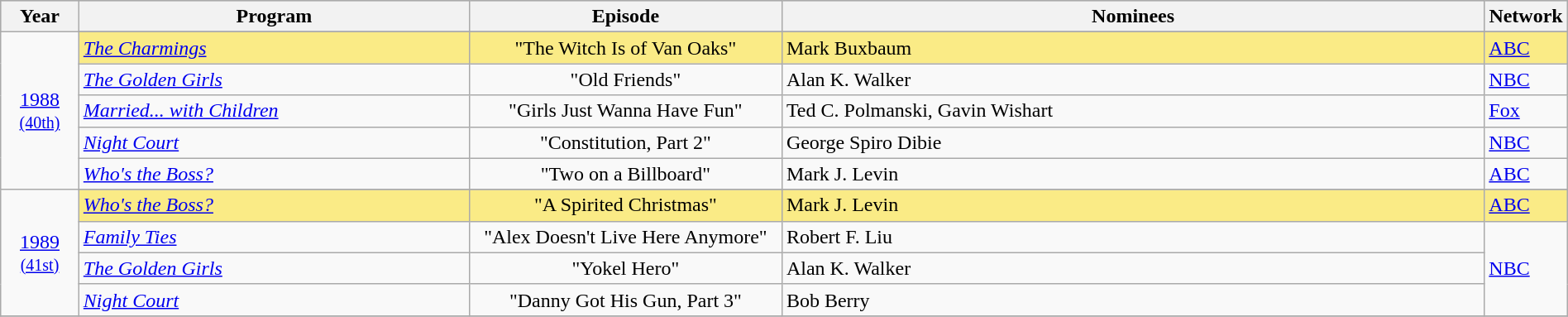<table class="wikitable" style="width:100%">
<tr bgcolor="#bebebe">
<th width="5%">Year</th>
<th width="25%">Program</th>
<th width="20%">Episode</th>
<th width="45%">Nominees</th>
<th width="5%">Network</th>
</tr>
<tr>
<td rowspan=6 style="text-align:center"><a href='#'>1988</a><br><small><a href='#'>(40th)</a></small><br></td>
</tr>
<tr style="background:#FAEB86">
<td><em><a href='#'>The Charmings</a></em></td>
<td align=center>"The Witch Is of Van Oaks"</td>
<td>Mark Buxbaum</td>
<td><a href='#'>ABC</a></td>
</tr>
<tr>
<td><em><a href='#'>The Golden Girls</a></em></td>
<td align=center>"Old Friends"</td>
<td>Alan K. Walker</td>
<td><a href='#'>NBC</a></td>
</tr>
<tr>
<td><em><a href='#'>Married... with Children</a></em></td>
<td align=center>"Girls Just Wanna Have Fun"</td>
<td>Ted C. Polmanski, Gavin Wishart</td>
<td><a href='#'>Fox</a></td>
</tr>
<tr>
<td><em><a href='#'>Night Court</a></em></td>
<td align=center>"Constitution, Part 2"</td>
<td>George Spiro Dibie</td>
<td><a href='#'>NBC</a></td>
</tr>
<tr>
<td><em><a href='#'>Who's the Boss?</a></em></td>
<td align=center>"Two on a Billboard"</td>
<td>Mark J. Levin</td>
<td><a href='#'>ABC</a></td>
</tr>
<tr>
<td rowspan=5 style="text-align:center"><a href='#'>1989</a><br><small><a href='#'>(41st)</a></small><br></td>
</tr>
<tr style="background:#FAEB86">
<td><em><a href='#'>Who's the Boss?</a></em></td>
<td align=center>"A Spirited Christmas"</td>
<td>Mark J. Levin</td>
<td><a href='#'>ABC</a></td>
</tr>
<tr>
<td><em><a href='#'>Family Ties</a></em></td>
<td align=center>"Alex Doesn't Live Here Anymore"</td>
<td>Robert F. Liu</td>
<td rowspan=3><a href='#'>NBC</a></td>
</tr>
<tr>
<td><em><a href='#'>The Golden Girls</a></em></td>
<td align=center>"Yokel Hero"</td>
<td>Alan K. Walker</td>
</tr>
<tr>
<td><em><a href='#'>Night Court</a></em></td>
<td align=center>"Danny Got His Gun, Part 3"</td>
<td>Bob Berry</td>
</tr>
<tr>
</tr>
</table>
